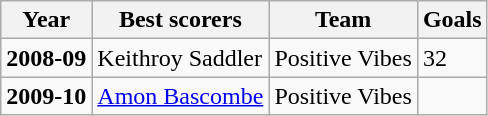<table class="wikitable sortable">
<tr>
<th><strong>Year</strong></th>
<th><strong>Best scorers</strong></th>
<th><strong>Team</strong></th>
<th><strong>Goals</strong></th>
</tr>
<tr>
<td><strong>2008-09</strong></td>
<td> Keithroy Saddler</td>
<td>Positive Vibes</td>
<td>32</td>
</tr>
<tr>
<td><strong>2009-10</strong></td>
<td> <a href='#'>Amon Bascombe</a></td>
<td>Positive Vibes</td>
<td></td>
</tr>
</table>
